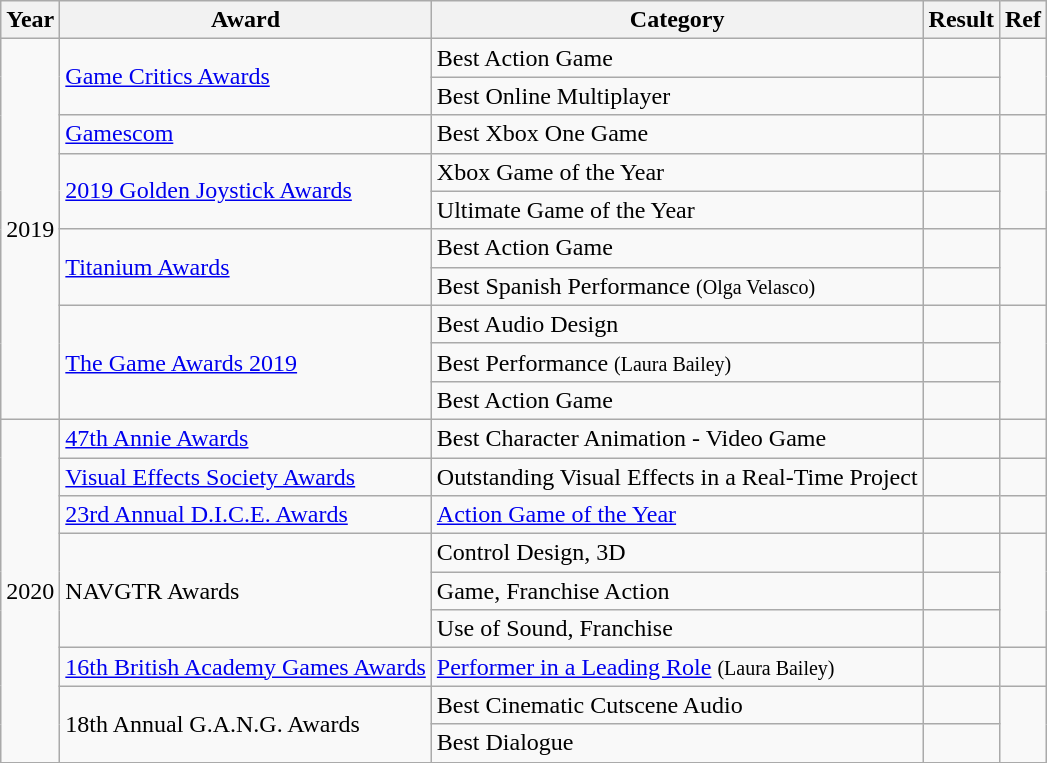<table class="wikitable sortable">
<tr>
<th>Year</th>
<th>Award</th>
<th>Category</th>
<th>Result</th>
<th>Ref</th>
</tr>
<tr>
<td style="text-align:center;" rowspan="10">2019</td>
<td rowspan="2"><a href='#'>Game Critics Awards</a></td>
<td>Best Action Game</td>
<td></td>
<td rowspan="2" style="text-align:center;"></td>
</tr>
<tr>
<td>Best Online Multiplayer</td>
<td></td>
</tr>
<tr>
<td><a href='#'>Gamescom</a></td>
<td>Best Xbox One Game</td>
<td></td>
<td style="text-align:center;"></td>
</tr>
<tr>
<td rowspan="2"><a href='#'>2019 Golden Joystick Awards</a></td>
<td>Xbox Game of the Year</td>
<td></td>
<td rowspan="2" style="text-align:center;"></td>
</tr>
<tr>
<td>Ultimate Game of the Year</td>
<td></td>
</tr>
<tr>
<td rowspan="2"><a href='#'>Titanium Awards</a></td>
<td>Best Action Game</td>
<td></td>
<td rowspan="2" style="text-align:center;"></td>
</tr>
<tr>
<td>Best Spanish Performance <small>(Olga Velasco)</small></td>
<td></td>
</tr>
<tr>
<td rowspan="3"><a href='#'>The Game Awards 2019</a></td>
<td>Best Audio Design</td>
<td></td>
<td rowspan="3" style="text-align:center;"></td>
</tr>
<tr>
<td>Best Performance <small>(Laura Bailey)</small></td>
<td></td>
</tr>
<tr>
<td>Best Action Game</td>
<td></td>
</tr>
<tr>
<td style="text-align:center;" rowspan="9">2020</td>
<td><a href='#'>47th Annie Awards</a></td>
<td>Best Character Animation - Video Game</td>
<td></td>
<td style="text-align:center;"></td>
</tr>
<tr>
<td><a href='#'>Visual Effects Society Awards</a></td>
<td>Outstanding Visual Effects in a Real-Time Project</td>
<td></td>
<td style="text-align:center;"></td>
</tr>
<tr>
<td><a href='#'>23rd Annual D.I.C.E. Awards</a></td>
<td><a href='#'>Action Game of the Year</a></td>
<td></td>
<td style="text-align:center;"></td>
</tr>
<tr>
<td rowspan="3">NAVGTR Awards</td>
<td>Control Design, 3D</td>
<td></td>
<td rowspan="3" style="text-align:center;"></td>
</tr>
<tr>
<td>Game, Franchise Action</td>
<td></td>
</tr>
<tr>
<td>Use of Sound, Franchise</td>
<td></td>
</tr>
<tr>
<td><a href='#'>16th British Academy Games Awards</a></td>
<td><a href='#'>Performer in a Leading Role</a> <small>(Laura Bailey)</small></td>
<td></td>
<td style="text-align:center;"></td>
</tr>
<tr>
<td rowspan="2">18th Annual G.A.N.G. Awards</td>
<td>Best Cinematic Cutscene Audio</td>
<td></td>
<td rowspan="2" style="text-align:center;"></td>
</tr>
<tr>
<td>Best Dialogue</td>
<td></td>
</tr>
</table>
